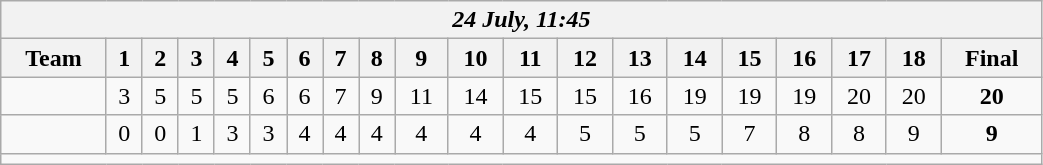<table class=wikitable style="text-align:center; width: 55%">
<tr>
<th colspan=20><em>24 July, 11:45</em></th>
</tr>
<tr>
<th>Team</th>
<th>1</th>
<th>2</th>
<th>3</th>
<th>4</th>
<th>5</th>
<th>6</th>
<th>7</th>
<th>8</th>
<th>9</th>
<th>10</th>
<th>11</th>
<th>12</th>
<th>13</th>
<th>14</th>
<th>15</th>
<th>16</th>
<th>17</th>
<th>18</th>
<th>Final</th>
</tr>
<tr>
<td align=left><strong></strong></td>
<td>3</td>
<td>5</td>
<td>5</td>
<td>5</td>
<td>6</td>
<td>6</td>
<td>7</td>
<td>9</td>
<td>11</td>
<td>14</td>
<td>15</td>
<td>15</td>
<td>16</td>
<td>19</td>
<td>19</td>
<td>19</td>
<td>20</td>
<td>20</td>
<td><strong>20</strong></td>
</tr>
<tr>
<td align=left></td>
<td>0</td>
<td>0</td>
<td>1</td>
<td>3</td>
<td>3</td>
<td>4</td>
<td>4</td>
<td>4</td>
<td>4</td>
<td>4</td>
<td>4</td>
<td>5</td>
<td>5</td>
<td>5</td>
<td>7</td>
<td>8</td>
<td>8</td>
<td>9</td>
<td><strong>9</strong></td>
</tr>
<tr>
<td colspan=20></td>
</tr>
</table>
